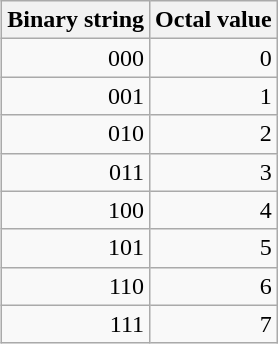<table class="wikitable" style="float: right; clear:right; margin-left:1em; text-align:right;">
<tr>
<th>Binary string</th>
<th>Octal value</th>
</tr>
<tr>
<td>000</td>
<td>0</td>
</tr>
<tr>
<td>001</td>
<td>1</td>
</tr>
<tr>
<td>010</td>
<td>2</td>
</tr>
<tr>
<td>011</td>
<td>3</td>
</tr>
<tr>
<td>100</td>
<td>4</td>
</tr>
<tr>
<td>101</td>
<td>5</td>
</tr>
<tr>
<td>110</td>
<td>6</td>
</tr>
<tr>
<td>111</td>
<td>7</td>
</tr>
</table>
